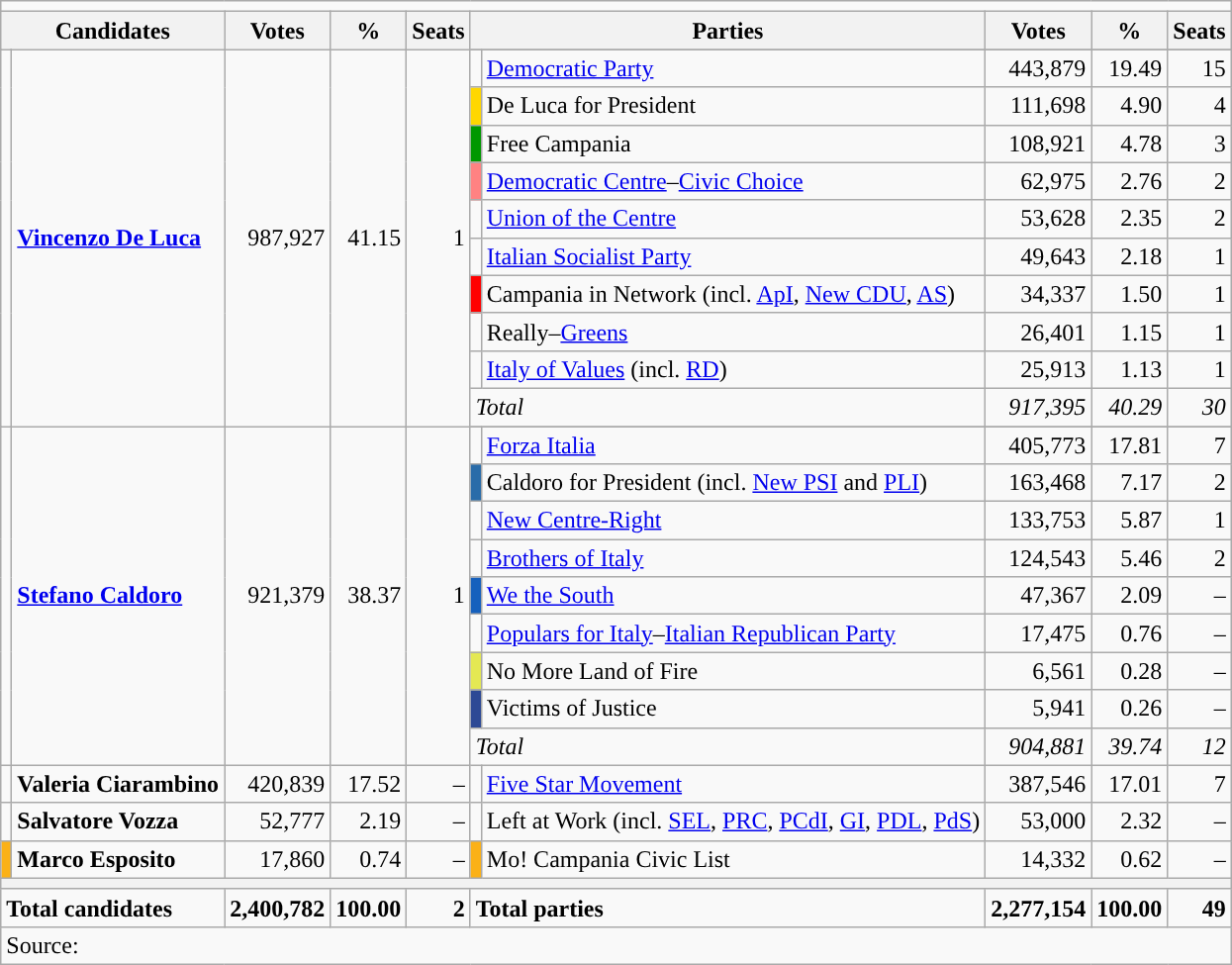<table class="wikitable">
<tr>
<td colspan=10></td>
</tr>
<tr>
<th colspan=2>Candidates</th>
<th>Votes</th>
<th>%</th>
<th>Seats</th>
<th colspan=2>Parties</th>
<th>Votes</th>
<th>%</th>
<th>Seats</th>
</tr>
<tr>
<td rowspan=11></td>
<td rowspan=11><strong><a href='#'>Vincenzo De Luca</a></strong></td>
<td rowspan=11 align=right>987,927</td>
<td rowspan=11 align=right>41.15</td>
<td rowspan=11 align=right>1</td>
</tr>
<tr>
<td></td>
<td><a href='#'>Democratic Party</a></td>
<td align=right>443,879</td>
<td align=right>19.49</td>
<td align=right>15</td>
</tr>
<tr>
<td bgcolor="gold"></td>
<td>De Luca for President</td>
<td align=right>111,698</td>
<td align=right>4.90</td>
<td align=right>4</td>
</tr>
<tr>
<td bgcolor="#009800"></td>
<td>Free Campania</td>
<td align=right>108,921</td>
<td align=right>4.78</td>
<td align=right>3</td>
</tr>
<tr>
<td bgcolor="#FF8282"></td>
<td><a href='#'>Democratic Centre</a>–<a href='#'>Civic Choice</a></td>
<td align=right>62,975</td>
<td align=right>2.76</td>
<td align=right>2</td>
</tr>
<tr>
<td></td>
<td><a href='#'>Union of the Centre</a></td>
<td align=right>53,628</td>
<td align=right>2.35</td>
<td align=right>2</td>
</tr>
<tr>
<td></td>
<td><a href='#'>Italian Socialist Party</a></td>
<td align=right>49,643</td>
<td align=right>2.18</td>
<td align=right>1</td>
</tr>
<tr>
<td bgcolor="red"></td>
<td>Campania in Network (incl. <a href='#'>ApI</a>, <a href='#'>New CDU</a>, <a href='#'>AS</a>)</td>
<td align=right>34,337</td>
<td align=right>1.50</td>
<td align=right>1</td>
</tr>
<tr>
<td></td>
<td>Really–<a href='#'>Greens</a></td>
<td align=right>26,401</td>
<td align=right>1.15</td>
<td align=right>1</td>
</tr>
<tr>
<td></td>
<td><a href='#'>Italy of Values</a> (incl. <a href='#'>RD</a>)</td>
<td align=right>25,913</td>
<td align=right>1.13</td>
<td align=right>1</td>
</tr>
<tr>
<td colspan=2><em>Total</em></td>
<td align=right><em>917,395</em></td>
<td align=right><em>40.29</em></td>
<td align=right><em>30</em></td>
</tr>
<tr>
<td rowspan=10></td>
<td rowspan=10><strong><a href='#'>Stefano Caldoro</a></strong></td>
<td rowspan=10 align=right>921,379</td>
<td rowspan=10 align=right>38.37</td>
<td rowspan=10 align=right>1</td>
</tr>
<tr>
<td></td>
<td><a href='#'>Forza Italia</a></td>
<td align=right>405,773</td>
<td align=right>17.81</td>
<td align=right>7</td>
</tr>
<tr>
<td bgcolor="#2A6CA9"></td>
<td>Caldoro for President (incl. <a href='#'>New PSI</a> and <a href='#'>PLI</a>)</td>
<td align=right>163,468</td>
<td align=right>7.17</td>
<td align=right>2</td>
</tr>
<tr>
<td></td>
<td><a href='#'>New Centre-Right</a></td>
<td align=right>133,753</td>
<td align=right>5.87</td>
<td align=right>1</td>
</tr>
<tr>
<td></td>
<td><a href='#'>Brothers of Italy</a></td>
<td align=right>124,543</td>
<td align=right>5.46</td>
<td align=right>2</td>
</tr>
<tr>
<td bgcolor="#1560BD"></td>
<td><a href='#'>We the South</a></td>
<td align=right>47,367</td>
<td align=right>2.09</td>
<td align=right>–</td>
</tr>
<tr>
<td></td>
<td><a href='#'>Populars for Italy</a>–<a href='#'>Italian Republican Party</a></td>
<td align=right>17,475</td>
<td align=right>0.76</td>
<td align=right>–</td>
</tr>
<tr>
<td bgcolor="#E4E853"></td>
<td>No More Land of Fire</td>
<td align=right>6,561</td>
<td align=right>0.28</td>
<td align=right>–</td>
</tr>
<tr>
<td bgcolor="#2D4995"></td>
<td>Victims of Justice</td>
<td align=right>5,941</td>
<td align=right>0.26</td>
<td align=right>–</td>
</tr>
<tr>
<td colspan=2><em>Total</em></td>
<td align=right><em>904,881</em></td>
<td align=right><em>39.74</em></td>
<td align=right><em>12</em></td>
</tr>
<tr>
<td></td>
<td><strong>Valeria Ciarambino</strong></td>
<td align=right>420,839</td>
<td align=right>17.52</td>
<td align=right>–</td>
<td></td>
<td><a href='#'>Five Star Movement</a></td>
<td align=right>387,546</td>
<td align=right>17.01</td>
<td align=right>7</td>
</tr>
<tr>
<td></td>
<td><strong>Salvatore Vozza</strong></td>
<td align=right>52,777</td>
<td align=right>2.19</td>
<td align=right>–</td>
<td></td>
<td>Left at Work (incl. <a href='#'>SEL</a>, <a href='#'>PRC</a>, <a href='#'>PCdI</a>, <a href='#'>GI</a>, <a href='#'>PDL</a>, <a href='#'>PdS</a>)</td>
<td align=right>53,000</td>
<td align=right>2.32</td>
<td align=right>–</td>
</tr>
<tr>
<td bgcolor="#FBB117"></td>
<td><strong>Marco Esposito</strong></td>
<td align=right>17,860</td>
<td align=right>0.74</td>
<td align=right>–</td>
<td bgcolor="#FBB117"></td>
<td>Mo! Campania Civic List</td>
<td align=right>14,332</td>
<td align=right>0.62</td>
<td align=right>–</td>
</tr>
<tr>
<th colspan=10></th>
</tr>
<tr>
<td colspan=2><strong>Total candidates</strong></td>
<td align=right><strong>2,400,782</strong></td>
<td align=right><strong>100.00</strong></td>
<td align=right><strong>2</strong></td>
<td colspan=2><strong>Total parties</strong></td>
<td align=right><strong>2,277,154</strong></td>
<td align=right><strong>100.00</strong></td>
<td align=right><strong>49</strong></td>
</tr>
<tr>
<td colspan=10>Source: </td>
</tr>
</table>
